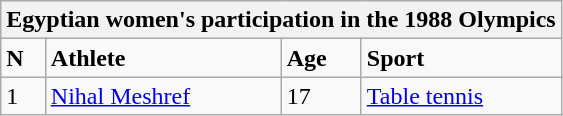<table class="wikitable">
<tr>
<th colspan="4">Egyptian women's participation in the 1988 Olympics</th>
</tr>
<tr>
<td><strong>N</strong></td>
<td><strong>Athlete</strong></td>
<td><strong>Age</strong></td>
<td><strong>Sport</strong></td>
</tr>
<tr>
<td>1</td>
<td><a href='#'>Nihal Meshref</a></td>
<td>17</td>
<td><a href='#'>Table tennis</a></td>
</tr>
</table>
